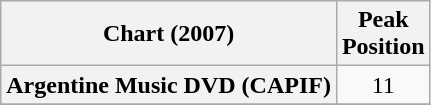<table class="wikitable sortable plainrowheaders">
<tr>
<th scope="col">Chart (2007)</th>
<th scope="col">Peak<br>Position</th>
</tr>
<tr>
<th scope="row">Argentine Music DVD (CAPIF)<br></th>
<td style="text-align:center;">11</td>
</tr>
<tr>
</tr>
</table>
